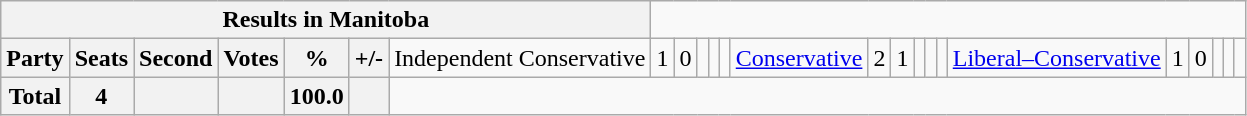<table class="wikitable">
<tr>
<th colspan=8>Results in Manitoba</th>
</tr>
<tr>
<th colspan=2>Party</th>
<th>Seats</th>
<th>Second</th>
<th>Votes</th>
<th>%</th>
<th>+/-<br></th>
<td>Independent Conservative</td>
<td align="right">1</td>
<td align="right">0</td>
<td align="right"></td>
<td align="right"></td>
<td align="right"><br></td>
<td><a href='#'>Conservative</a></td>
<td align="right">2</td>
<td align="right">1</td>
<td align="right"></td>
<td align="right"></td>
<td align="right"><br></td>
<td><a href='#'>Liberal–Conservative</a></td>
<td align="right">1</td>
<td align="right">0</td>
<td align="right"></td>
<td align="right"></td>
<td align="right"></td>
</tr>
<tr>
<th colspan="2">Total</th>
<th>4</th>
<th colspan="1"></th>
<th></th>
<th>100.0</th>
<th></th>
</tr>
</table>
